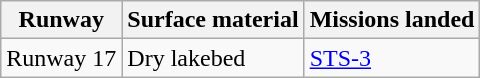<table class="wikitable">
<tr>
<th>Runway</th>
<th>Surface material</th>
<th>Missions landed</th>
</tr>
<tr>
<td>Runway 17</td>
<td>Dry lakebed</td>
<td><a href='#'>STS-3</a></td>
</tr>
</table>
